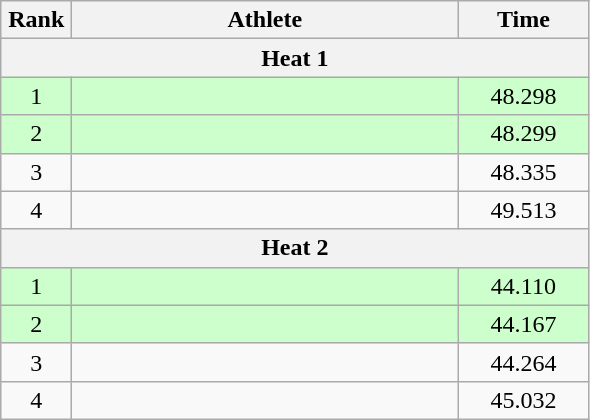<table class=wikitable style="text-align:center">
<tr>
<th width=40>Rank</th>
<th width=250>Athlete</th>
<th width=80>Time</th>
</tr>
<tr>
<th colspan=3>Heat 1</th>
</tr>
<tr bgcolor="ccffcc">
<td>1</td>
<td align=left></td>
<td>48.298</td>
</tr>
<tr bgcolor="ccffcc">
<td>2</td>
<td align=left></td>
<td>48.299</td>
</tr>
<tr>
<td>3</td>
<td align=left></td>
<td>48.335</td>
</tr>
<tr>
<td>4</td>
<td align=left></td>
<td>49.513</td>
</tr>
<tr>
<th colspan=3>Heat 2</th>
</tr>
<tr bgcolor="ccffcc">
<td>1</td>
<td align=left></td>
<td>44.110</td>
</tr>
<tr bgcolor="ccffcc">
<td>2</td>
<td align=left></td>
<td>44.167</td>
</tr>
<tr>
<td>3</td>
<td align=left></td>
<td>44.264</td>
</tr>
<tr>
<td>4</td>
<td align=left></td>
<td>45.032</td>
</tr>
</table>
